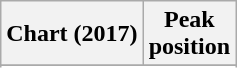<table class="wikitable sortable plainrowheaders" style="text-align:center">
<tr>
<th scope="col">Chart (2017)</th>
<th scope="col">Peak<br> position</th>
</tr>
<tr>
</tr>
<tr>
</tr>
<tr>
</tr>
</table>
